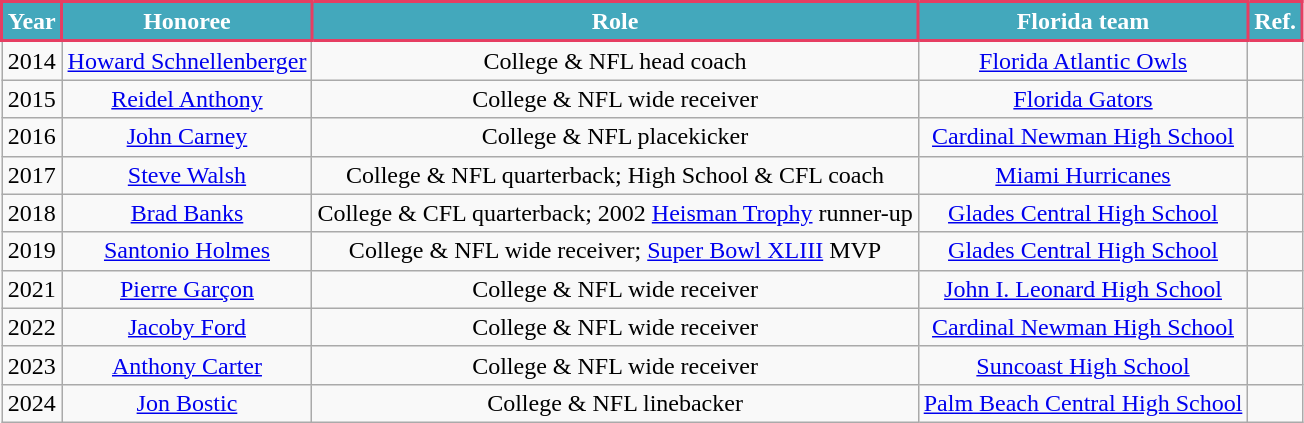<table class="wikitable" style="text-align:center">
<tr bgcolor="#efefef">
<th style="background:#43A8BC; color:#FFFFFF; border: 2px solid #E63E62;">Year</th>
<th style="background:#43A8BC; color:#FFFFFF; border: 2px solid #E63E62;">Honoree</th>
<th style="background:#43A8BC; color:#FFFFFF; border: 2px solid #E63E62;">Role</th>
<th style="background:#43A8BC; color:#FFFFFF; border: 2px solid #E63E62;">Florida team</th>
<th style="background:#43A8BC; color:#FFFFFF; border: 2px solid #E63E62;">Ref.</th>
</tr>
<tr>
<td>2014</td>
<td><a href='#'>Howard Schnellenberger</a></td>
<td>College & NFL head coach</td>
<td><a href='#'>Florida Atlantic Owls</a></td>
<td></td>
</tr>
<tr>
<td>2015</td>
<td><a href='#'>Reidel Anthony</a></td>
<td>College & NFL wide receiver</td>
<td><a href='#'>Florida Gators</a></td>
<td></td>
</tr>
<tr>
<td>2016</td>
<td><a href='#'>John Carney</a></td>
<td>College & NFL placekicker</td>
<td><a href='#'>Cardinal Newman High School</a></td>
<td></td>
</tr>
<tr>
<td>2017</td>
<td><a href='#'>Steve Walsh</a></td>
<td>College & NFL quarterback; High School & CFL coach</td>
<td><a href='#'>Miami Hurricanes</a></td>
<td></td>
</tr>
<tr>
<td>2018</td>
<td><a href='#'>Brad Banks</a></td>
<td>College & CFL quarterback; 2002 <a href='#'>Heisman Trophy</a> runner-up</td>
<td><a href='#'>Glades Central High School</a></td>
<td></td>
</tr>
<tr>
<td>2019</td>
<td><a href='#'>Santonio Holmes</a></td>
<td>College & NFL wide receiver; <a href='#'>Super Bowl XLIII</a> MVP</td>
<td><a href='#'>Glades Central High School</a></td>
<td></td>
</tr>
<tr>
<td>2021</td>
<td><a href='#'>Pierre Garçon</a></td>
<td>College & NFL wide receiver</td>
<td><a href='#'>John I. Leonard High School</a></td>
<td></td>
</tr>
<tr>
<td>2022</td>
<td><a href='#'>Jacoby Ford</a></td>
<td>College & NFL wide receiver</td>
<td><a href='#'>Cardinal Newman High School</a></td>
<td></td>
</tr>
<tr>
<td>2023</td>
<td><a href='#'>Anthony Carter</a></td>
<td>College & NFL wide receiver</td>
<td><a href='#'>Suncoast High School</a></td>
<td></td>
</tr>
<tr>
<td>2024</td>
<td><a href='#'>Jon Bostic</a></td>
<td>College & NFL linebacker</td>
<td><a href='#'>Palm Beach Central High School</a></td>
<td></td>
</tr>
</table>
